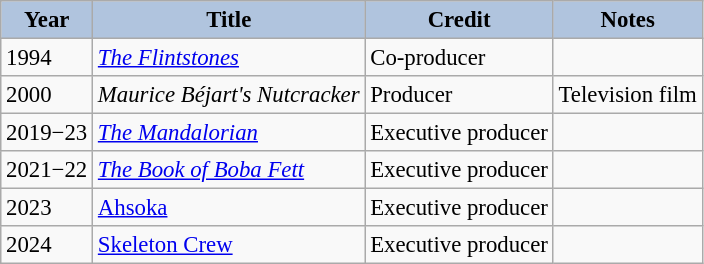<table class="wikitable" style="font-size:95%;">
<tr>
<th style="background:#B0C4DE;">Year</th>
<th style="background:#B0C4DE;">Title</th>
<th style="background:#B0C4DE;">Credit</th>
<th style="background:#B0C4DE;">Notes</th>
</tr>
<tr>
<td>1994</td>
<td><em><a href='#'>The Flintstones</a></em></td>
<td>Co-producer</td>
<td></td>
</tr>
<tr>
<td>2000</td>
<td><em>Maurice Béjart's Nutcracker</em></td>
<td>Producer</td>
<td>Television film</td>
</tr>
<tr>
<td>2019−23</td>
<td><em><a href='#'>The Mandalorian</a></em></td>
<td>Executive producer</td>
<td></td>
</tr>
<tr>
<td>2021−22</td>
<td><em><a href='#'>The Book of Boba Fett</a></em></td>
<td>Executive producer</td>
<td></td>
</tr>
<tr>
<td>2023</td>
<td><a href='#'>Ahsoka</a></td>
<td>Executive producer</td>
<td></td>
</tr>
<tr>
<td>2024</td>
<td><a href='#'>Skeleton Crew</a></td>
<td>Executive producer</td>
<td></td>
</tr>
</table>
